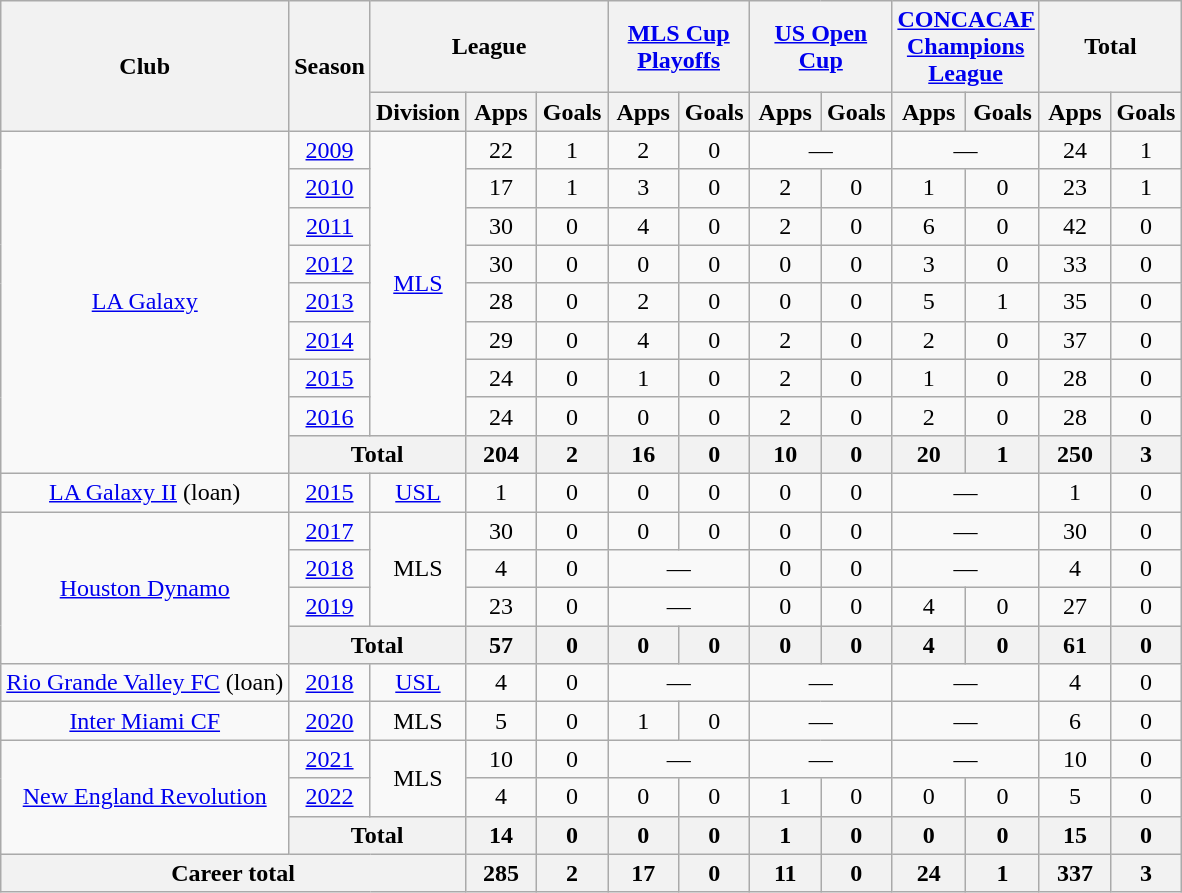<table class="wikitable" style="text-align:center">
<tr>
<th rowspan="2">Club</th>
<th rowspan="2">Season</th>
<th colspan="3">League</th>
<th colspan="2"><a href='#'>MLS Cup Playoffs</a></th>
<th colspan="2"><a href='#'>US Open Cup</a></th>
<th colspan="2"><a href='#'>CONCACAF Champions League</a></th>
<th colspan="2">Total</th>
</tr>
<tr>
<th>Division</th>
<th width="40">Apps</th>
<th width="40">Goals</th>
<th width="40">Apps</th>
<th width="40">Goals</th>
<th width="40">Apps</th>
<th width="40">Goals</th>
<th width="40">Apps</th>
<th width="40">Goals</th>
<th width="40">Apps</th>
<th width="40">Goals</th>
</tr>
<tr>
<td rowspan="9"><a href='#'>LA Galaxy</a></td>
<td><a href='#'>2009</a></td>
<td rowspan="8"><a href='#'>MLS</a></td>
<td>22</td>
<td>1</td>
<td>2</td>
<td>0</td>
<td colspan="2">—</td>
<td colspan="2">—</td>
<td>24</td>
<td>1</td>
</tr>
<tr>
<td><a href='#'>2010</a></td>
<td>17</td>
<td>1</td>
<td>3</td>
<td>0</td>
<td>2</td>
<td>0</td>
<td>1</td>
<td>0</td>
<td>23</td>
<td>1</td>
</tr>
<tr>
<td><a href='#'>2011</a></td>
<td>30</td>
<td>0</td>
<td>4</td>
<td>0</td>
<td>2</td>
<td>0</td>
<td>6</td>
<td>0</td>
<td>42</td>
<td>0</td>
</tr>
<tr>
<td><a href='#'>2012</a></td>
<td>30</td>
<td>0</td>
<td>0</td>
<td>0</td>
<td>0</td>
<td>0</td>
<td>3</td>
<td>0</td>
<td>33</td>
<td>0</td>
</tr>
<tr>
<td><a href='#'>2013</a></td>
<td>28</td>
<td>0</td>
<td>2</td>
<td>0</td>
<td>0</td>
<td>0</td>
<td>5</td>
<td>1</td>
<td>35</td>
<td>0</td>
</tr>
<tr>
<td><a href='#'>2014</a></td>
<td>29</td>
<td>0</td>
<td>4</td>
<td>0</td>
<td>2</td>
<td>0</td>
<td>2</td>
<td>0</td>
<td>37</td>
<td>0</td>
</tr>
<tr>
<td><a href='#'>2015</a></td>
<td>24</td>
<td>0</td>
<td>1</td>
<td>0</td>
<td>2</td>
<td>0</td>
<td>1</td>
<td>0</td>
<td>28</td>
<td>0</td>
</tr>
<tr>
<td><a href='#'>2016</a></td>
<td>24</td>
<td>0</td>
<td>0</td>
<td>0</td>
<td>2</td>
<td>0</td>
<td>2</td>
<td>0</td>
<td>28</td>
<td>0</td>
</tr>
<tr>
<th colspan="2">Total</th>
<th>204</th>
<th>2</th>
<th>16</th>
<th>0</th>
<th>10</th>
<th>0</th>
<th>20</th>
<th>1</th>
<th>250</th>
<th>3</th>
</tr>
<tr>
<td><a href='#'>LA Galaxy II</a> (loan)</td>
<td><a href='#'>2015</a></td>
<td><a href='#'>USL</a></td>
<td>1</td>
<td>0</td>
<td>0</td>
<td>0</td>
<td>0</td>
<td>0</td>
<td colspan="2">—</td>
<td>1</td>
<td>0</td>
</tr>
<tr>
<td rowspan="4"><a href='#'>Houston Dynamo</a></td>
<td><a href='#'>2017</a></td>
<td rowspan="3">MLS</td>
<td>30</td>
<td>0</td>
<td>0</td>
<td>0</td>
<td>0</td>
<td>0</td>
<td colspan="2">—</td>
<td>30</td>
<td>0</td>
</tr>
<tr>
<td><a href='#'>2018</a></td>
<td>4</td>
<td>0</td>
<td colspan="2">—</td>
<td>0</td>
<td>0</td>
<td colspan="2">—</td>
<td>4</td>
<td>0</td>
</tr>
<tr>
<td><a href='#'>2019</a></td>
<td>23</td>
<td>0</td>
<td colspan="2">—</td>
<td>0</td>
<td>0</td>
<td>4</td>
<td>0</td>
<td>27</td>
<td>0</td>
</tr>
<tr>
<th colspan="2">Total</th>
<th>57</th>
<th>0</th>
<th>0</th>
<th>0</th>
<th>0</th>
<th>0</th>
<th>4</th>
<th>0</th>
<th>61</th>
<th>0</th>
</tr>
<tr>
<td><a href='#'>Rio Grande Valley FC</a> (loan)</td>
<td><a href='#'>2018</a></td>
<td><a href='#'>USL</a></td>
<td>4</td>
<td>0</td>
<td colspan="2">—</td>
<td colspan="2">—</td>
<td colspan="2">—</td>
<td>4</td>
<td>0</td>
</tr>
<tr>
<td><a href='#'>Inter Miami CF</a></td>
<td><a href='#'>2020</a></td>
<td>MLS</td>
<td>5</td>
<td>0</td>
<td>1</td>
<td>0</td>
<td colspan="2">—</td>
<td colspan="2">—</td>
<td>6</td>
<td>0</td>
</tr>
<tr>
<td rowspan="3"><a href='#'>New England Revolution</a></td>
<td><a href='#'>2021</a></td>
<td rowspan="2">MLS</td>
<td>10</td>
<td>0</td>
<td colspan="2">—</td>
<td colspan="2">—</td>
<td colspan="2">—</td>
<td>10</td>
<td>0</td>
</tr>
<tr>
<td><a href='#'>2022</a></td>
<td>4</td>
<td>0</td>
<td>0</td>
<td>0</td>
<td>1</td>
<td>0</td>
<td>0</td>
<td>0</td>
<td>5</td>
<td>0</td>
</tr>
<tr>
<th colspan="2">Total</th>
<th>14</th>
<th>0</th>
<th>0</th>
<th>0</th>
<th>1</th>
<th>0</th>
<th>0</th>
<th>0</th>
<th>15</th>
<th>0</th>
</tr>
<tr>
<th colspan="3">Career total</th>
<th>285</th>
<th>2</th>
<th>17</th>
<th>0</th>
<th>11</th>
<th>0</th>
<th>24</th>
<th>1</th>
<th>337</th>
<th>3</th>
</tr>
</table>
